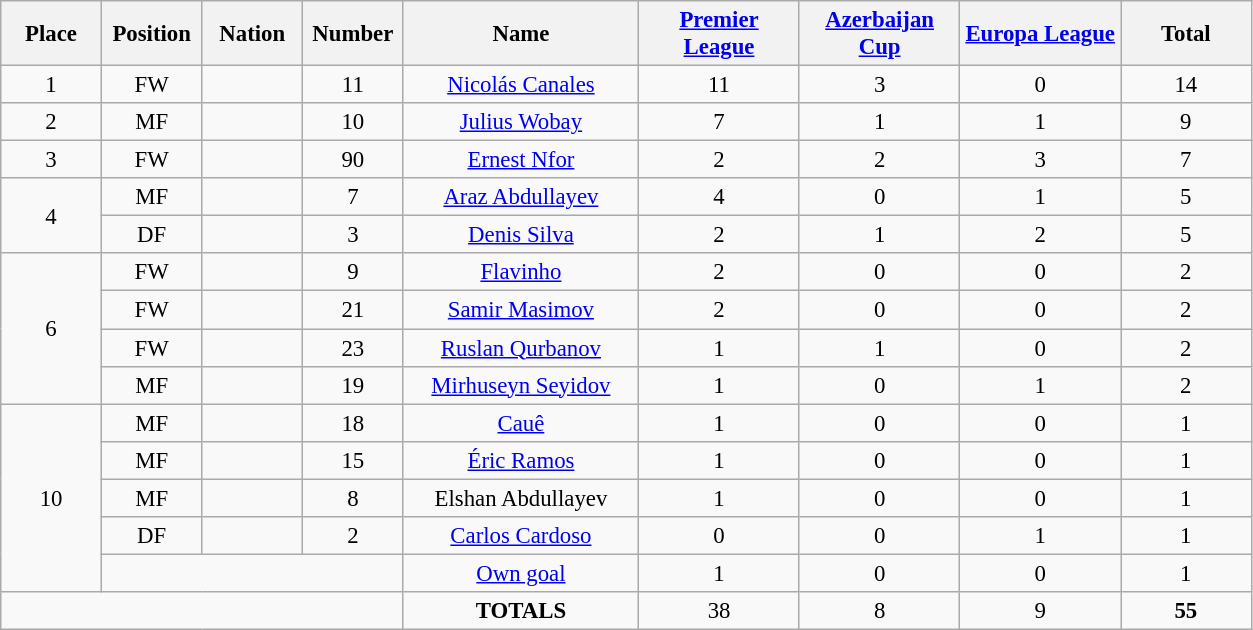<table class="wikitable" style="font-size: 95%; text-align: center;">
<tr>
<th width=60>Place</th>
<th width=60>Position</th>
<th width=60>Nation</th>
<th width=60>Number</th>
<th width=150>Name</th>
<th width=100><a href='#'>Premier League</a></th>
<th width=100><a href='#'>Azerbaijan Cup</a></th>
<th width=100><a href='#'>Europa League</a></th>
<th width=80>Total</th>
</tr>
<tr>
<td>1</td>
<td>FW</td>
<td></td>
<td>11</td>
<td><a href='#'>Nicolás Canales</a></td>
<td>11</td>
<td>3</td>
<td>0</td>
<td>14</td>
</tr>
<tr>
<td>2</td>
<td>MF</td>
<td></td>
<td>10</td>
<td><a href='#'>Julius Wobay</a></td>
<td>7</td>
<td>1</td>
<td>1</td>
<td>9</td>
</tr>
<tr>
<td>3</td>
<td>FW</td>
<td></td>
<td>90</td>
<td><a href='#'>Ernest Nfor</a></td>
<td>2</td>
<td>2</td>
<td>3</td>
<td>7</td>
</tr>
<tr>
<td rowspan="2">4</td>
<td>MF</td>
<td></td>
<td>7</td>
<td><a href='#'>Araz Abdullayev</a></td>
<td>4</td>
<td>0</td>
<td>1</td>
<td>5</td>
</tr>
<tr>
<td>DF</td>
<td></td>
<td>3</td>
<td><a href='#'>Denis Silva</a></td>
<td>2</td>
<td>1</td>
<td>2</td>
<td>5</td>
</tr>
<tr>
<td rowspan="4">6</td>
<td>FW</td>
<td></td>
<td>9</td>
<td><a href='#'>Flavinho</a></td>
<td>2</td>
<td>0</td>
<td>0</td>
<td>2</td>
</tr>
<tr>
<td>FW</td>
<td></td>
<td>21</td>
<td><a href='#'>Samir Masimov</a></td>
<td>2</td>
<td>0</td>
<td>0</td>
<td>2</td>
</tr>
<tr>
<td>FW</td>
<td></td>
<td>23</td>
<td><a href='#'>Ruslan Qurbanov</a></td>
<td>1</td>
<td>1</td>
<td>0</td>
<td>2</td>
</tr>
<tr>
<td>MF</td>
<td></td>
<td>19</td>
<td><a href='#'>Mirhuseyn Seyidov</a></td>
<td>1</td>
<td>0</td>
<td>1</td>
<td>2</td>
</tr>
<tr>
<td rowspan="5">10</td>
<td>MF</td>
<td></td>
<td>18</td>
<td><a href='#'>Cauê</a></td>
<td>1</td>
<td>0</td>
<td>0</td>
<td>1</td>
</tr>
<tr>
<td>MF</td>
<td></td>
<td>15</td>
<td><a href='#'>Éric Ramos</a></td>
<td>1</td>
<td>0</td>
<td>0</td>
<td>1</td>
</tr>
<tr>
<td>MF</td>
<td></td>
<td>8</td>
<td>Elshan Abdullayev</td>
<td>1</td>
<td>0</td>
<td>0</td>
<td>1</td>
</tr>
<tr>
<td>DF</td>
<td></td>
<td>2</td>
<td><a href='#'>Carlos Cardoso</a></td>
<td>0</td>
<td>0</td>
<td>1</td>
<td>1</td>
</tr>
<tr>
<td colspan="3"></td>
<td><a href='#'>Own goal</a></td>
<td>1</td>
<td>0</td>
<td>0</td>
<td>1</td>
</tr>
<tr>
<td colspan="4"></td>
<td><strong>TOTALS</strong></td>
<td>38</td>
<td>8</td>
<td>9</td>
<td><strong>55</strong></td>
</tr>
</table>
